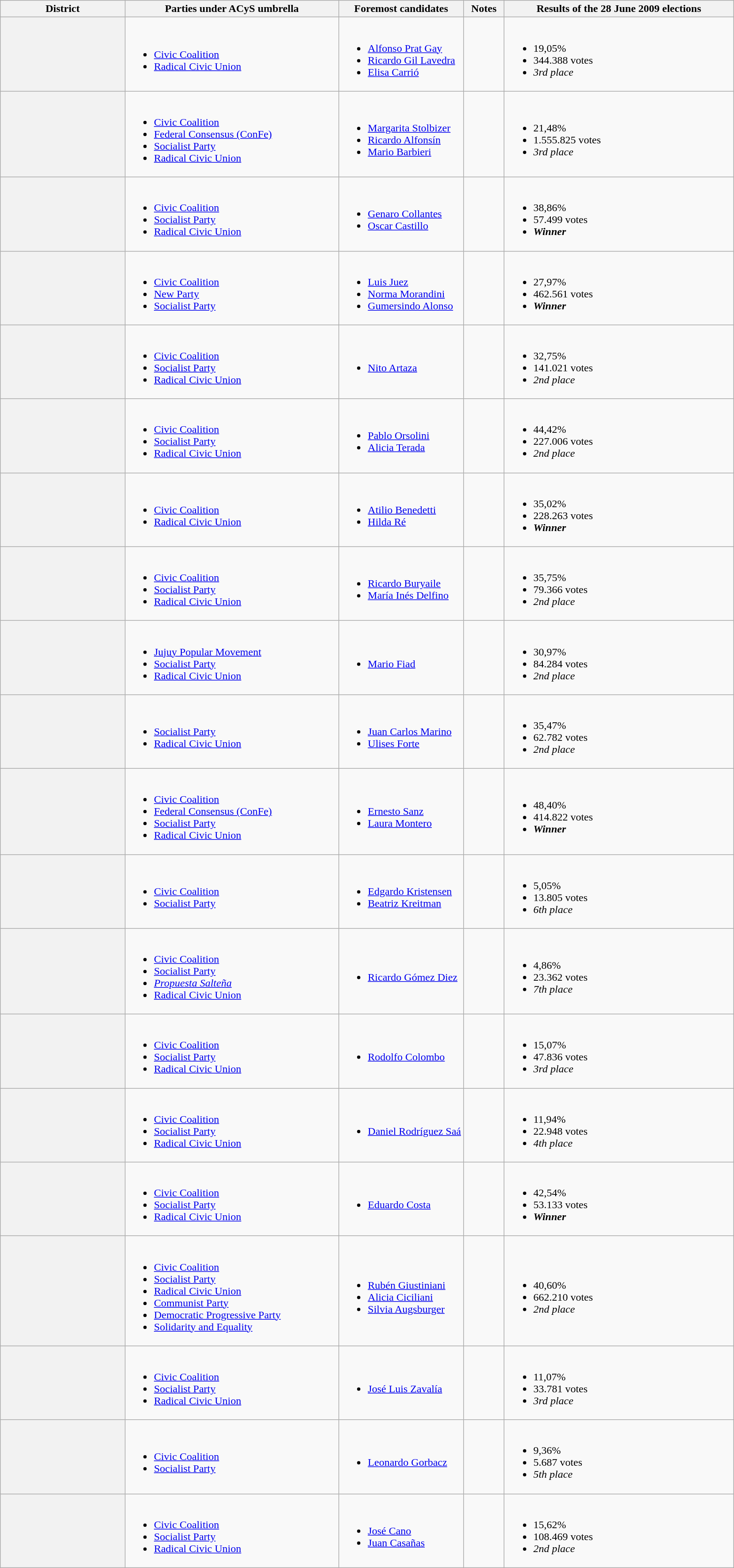<table class="wikitable">
<tr>
<th width="17%">District</th>
<th>Parties under ACyS umbrella</th>
<th width="17%">Foremost candidates</th>
<th>Notes</th>
<th>Results of the 28 June 2009 elections</th>
</tr>
<tr>
<th><strong></strong></th>
<td><br><ul><li><a href='#'>Civic Coalition</a></li><li><a href='#'>Radical Civic Union</a></li></ul></td>
<td><br><ul><li><a href='#'>Alfonso Prat Gay</a></li><li><a href='#'>Ricardo Gil Lavedra</a></li><li><a href='#'>Elisa Carrió</a></li></ul></td>
<td></td>
<td><br><ul><li>19,05%</li><li>344.388 votes</li><li><em>3rd place</em></li></ul></td>
</tr>
<tr>
<th><strong></strong></th>
<td><br><ul><li><a href='#'>Civic Coalition</a></li><li><a href='#'>Federal Consensus (ConFe)</a></li><li><a href='#'>Socialist Party</a></li><li><a href='#'>Radical Civic Union</a></li></ul></td>
<td><br><ul><li><a href='#'>Margarita Stolbizer</a></li><li><a href='#'>Ricardo Alfonsín</a></li><li><a href='#'>Mario Barbieri</a></li></ul></td>
<td></td>
<td><br><ul><li>21,48%</li><li>1.555.825 votes</li><li><em>3rd place</em></li></ul></td>
</tr>
<tr>
<th><strong></strong></th>
<td><br><ul><li><a href='#'>Civic Coalition</a></li><li><a href='#'>Socialist Party</a></li><li><a href='#'>Radical Civic Union</a></li></ul></td>
<td><br><ul><li><a href='#'>Genaro Collantes</a></li><li><a href='#'>Oscar Castillo</a></li></ul></td>
<td></td>
<td><br><ul><li>38,86%</li><li>57.499 votes</li><li><strong><em>Winner</em></strong></li></ul></td>
</tr>
<tr>
<th><strong></strong></th>
<td><br><ul><li><a href='#'>Civic Coalition</a></li><li><a href='#'>New Party</a></li><li><a href='#'>Socialist Party</a></li></ul></td>
<td><br><ul><li><a href='#'>Luis Juez</a></li><li><a href='#'>Norma Morandini</a></li><li><a href='#'>Gumersindo Alonso</a></li></ul></td>
<td></td>
<td><br><ul><li>27,97%</li><li>462.561 votes</li><li><strong><em>Winner</em></strong></li></ul></td>
</tr>
<tr>
<th><strong></strong></th>
<td><br><ul><li><a href='#'>Civic Coalition</a></li><li><a href='#'>Socialist Party</a></li><li><a href='#'>Radical Civic Union</a></li></ul></td>
<td><br><ul><li><a href='#'>Nito Artaza</a></li></ul></td>
<td></td>
<td><br><ul><li>32,75%</li><li>141.021 votes</li><li><em>2nd place</em></li></ul></td>
</tr>
<tr>
<th><strong></strong></th>
<td><br><ul><li><a href='#'>Civic Coalition</a></li><li><a href='#'>Socialist Party</a></li><li><a href='#'>Radical Civic Union</a></li></ul></td>
<td><br><ul><li><a href='#'>Pablo Orsolini</a></li><li><a href='#'>Alicia Terada</a></li></ul></td>
<td></td>
<td><br><ul><li>44,42%</li><li>227.006 votes</li><li><em>2nd place</em></li></ul></td>
</tr>
<tr>
<th><strong></strong></th>
<td><br><ul><li><a href='#'>Civic Coalition</a></li><li><a href='#'>Radical Civic Union</a></li></ul></td>
<td><br><ul><li><a href='#'>Atilio Benedetti</a></li><li><a href='#'>Hilda Ré</a></li></ul></td>
<td></td>
<td><br><ul><li>35,02%</li><li>228.263 votes</li><li><strong><em>Winner</em></strong></li></ul></td>
</tr>
<tr>
<th><strong></strong></th>
<td><br><ul><li><a href='#'>Civic Coalition</a></li><li><a href='#'>Socialist Party</a></li><li><a href='#'>Radical Civic Union</a></li></ul></td>
<td><br><ul><li><a href='#'>Ricardo Buryaile</a></li><li><a href='#'>María Inés Delfino</a></li></ul></td>
<td></td>
<td><br><ul><li>35,75%</li><li>79.366 votes</li><li><em>2nd place</em></li></ul></td>
</tr>
<tr>
<th><strong></strong></th>
<td><br><ul><li><a href='#'>Jujuy Popular Movement</a></li><li><a href='#'>Socialist Party</a></li><li><a href='#'>Radical Civic Union</a></li></ul></td>
<td><br><ul><li><a href='#'>Mario Fiad</a></li></ul></td>
<td></td>
<td><br><ul><li>30,97%</li><li>84.284 votes</li><li><em>2nd place</em></li></ul></td>
</tr>
<tr>
<th><strong></strong></th>
<td><br><ul><li><a href='#'>Socialist Party</a></li><li><a href='#'>Radical Civic Union</a></li></ul></td>
<td><br><ul><li><a href='#'>Juan Carlos Marino</a></li><li><a href='#'>Ulises Forte</a></li></ul></td>
<td></td>
<td><br><ul><li>35,47%</li><li>62.782 votes</li><li><em>2nd place</em></li></ul></td>
</tr>
<tr>
<th><strong></strong></th>
<td><br><ul><li><a href='#'>Civic Coalition</a></li><li><a href='#'>Federal Consensus (ConFe)</a></li><li><a href='#'>Socialist Party</a></li><li><a href='#'>Radical Civic Union</a></li></ul></td>
<td><br><ul><li><a href='#'>Ernesto Sanz</a></li><li><a href='#'>Laura Montero</a></li></ul></td>
<td></td>
<td><br><ul><li>48,40%</li><li>414.822 votes</li><li><strong><em>Winner</em></strong></li></ul></td>
</tr>
<tr>
<th><strong></strong></th>
<td><br><ul><li><a href='#'>Civic Coalition</a></li><li><a href='#'>Socialist Party</a></li></ul></td>
<td><br><ul><li><a href='#'>Edgardo Kristensen</a></li><li><a href='#'>Beatriz Kreitman</a></li></ul></td>
<td></td>
<td><br><ul><li>5,05%</li><li>13.805 votes</li><li><em>6th place</em></li></ul></td>
</tr>
<tr>
<th><strong></strong></th>
<td><br><ul><li><a href='#'>Civic Coalition</a></li><li><a href='#'>Socialist Party</a></li><li><em><a href='#'>Propuesta Salteña</a></em></li><li><a href='#'>Radical Civic Union</a></li></ul></td>
<td><br><ul><li><a href='#'>Ricardo Gómez Diez</a></li></ul></td>
<td></td>
<td><br><ul><li>4,86%</li><li>23.362 votes</li><li><em>7th place</em></li></ul></td>
</tr>
<tr>
<th><strong></strong></th>
<td><br><ul><li><a href='#'>Civic Coalition</a></li><li><a href='#'>Socialist Party</a></li><li><a href='#'>Radical Civic Union</a></li></ul></td>
<td><br><ul><li><a href='#'>Rodolfo Colombo</a></li></ul></td>
<td></td>
<td><br><ul><li>15,07%</li><li>47.836 votes</li><li><em>3rd place</em></li></ul></td>
</tr>
<tr>
<th><strong></strong></th>
<td><br><ul><li><a href='#'>Civic Coalition</a></li><li><a href='#'>Socialist Party</a></li><li><a href='#'>Radical Civic Union</a></li></ul></td>
<td><br><ul><li><a href='#'>Daniel Rodríguez Saá</a></li></ul></td>
<td></td>
<td><br><ul><li>11,94%</li><li>22.948 votes</li><li><em>4th place</em></li></ul></td>
</tr>
<tr>
<th><strong></strong></th>
<td><br><ul><li><a href='#'>Civic Coalition</a></li><li><a href='#'>Socialist Party</a></li><li><a href='#'>Radical Civic Union</a></li></ul></td>
<td><br><ul><li><a href='#'>Eduardo Costa</a></li></ul></td>
<td></td>
<td><br><ul><li>42,54%</li><li>53.133 votes</li><li><strong><em>Winner</em></strong></li></ul></td>
</tr>
<tr>
<th><strong></strong></th>
<td><br><ul><li><a href='#'>Civic Coalition</a></li><li><a href='#'>Socialist Party</a></li><li><a href='#'>Radical Civic Union</a></li><li><a href='#'>Communist Party</a></li><li><a href='#'>Democratic Progressive Party</a></li><li><a href='#'>Solidarity and Equality</a></li></ul></td>
<td><br><ul><li><a href='#'>Rubén Giustiniani</a></li><li><a href='#'>Alicia Ciciliani</a></li><li><a href='#'>Silvia Augsburger</a></li></ul></td>
<td></td>
<td><br><ul><li>40,60%</li><li>662.210 votes</li><li><em>2nd place</em></li></ul></td>
</tr>
<tr>
<th><strong></strong></th>
<td><br><ul><li><a href='#'>Civic Coalition</a></li><li><a href='#'>Socialist Party</a></li><li><a href='#'>Radical Civic Union</a></li></ul></td>
<td><br><ul><li><a href='#'>José Luis Zavalía</a></li></ul></td>
<td></td>
<td><br><ul><li>11,07%</li><li>33.781 votes</li><li><em>3rd place</em></li></ul></td>
</tr>
<tr>
<th><strong></strong></th>
<td><br><ul><li><a href='#'>Civic Coalition</a></li><li><a href='#'>Socialist Party</a></li></ul></td>
<td><br><ul><li><a href='#'>Leonardo Gorbacz</a></li></ul></td>
<td></td>
<td><br><ul><li>9,36%</li><li>5.687 votes</li><li><em>5th place</em></li></ul></td>
</tr>
<tr>
<th><strong></strong></th>
<td><br><ul><li><a href='#'>Civic Coalition</a></li><li><a href='#'>Socialist Party</a></li><li><a href='#'>Radical Civic Union</a></li></ul></td>
<td><br><ul><li><a href='#'>José Cano</a></li><li><a href='#'>Juan Casañas</a></li></ul></td>
<td></td>
<td><br><ul><li>15,62%</li><li>108.469 votes</li><li><em>2nd place</em></li></ul></td>
</tr>
</table>
